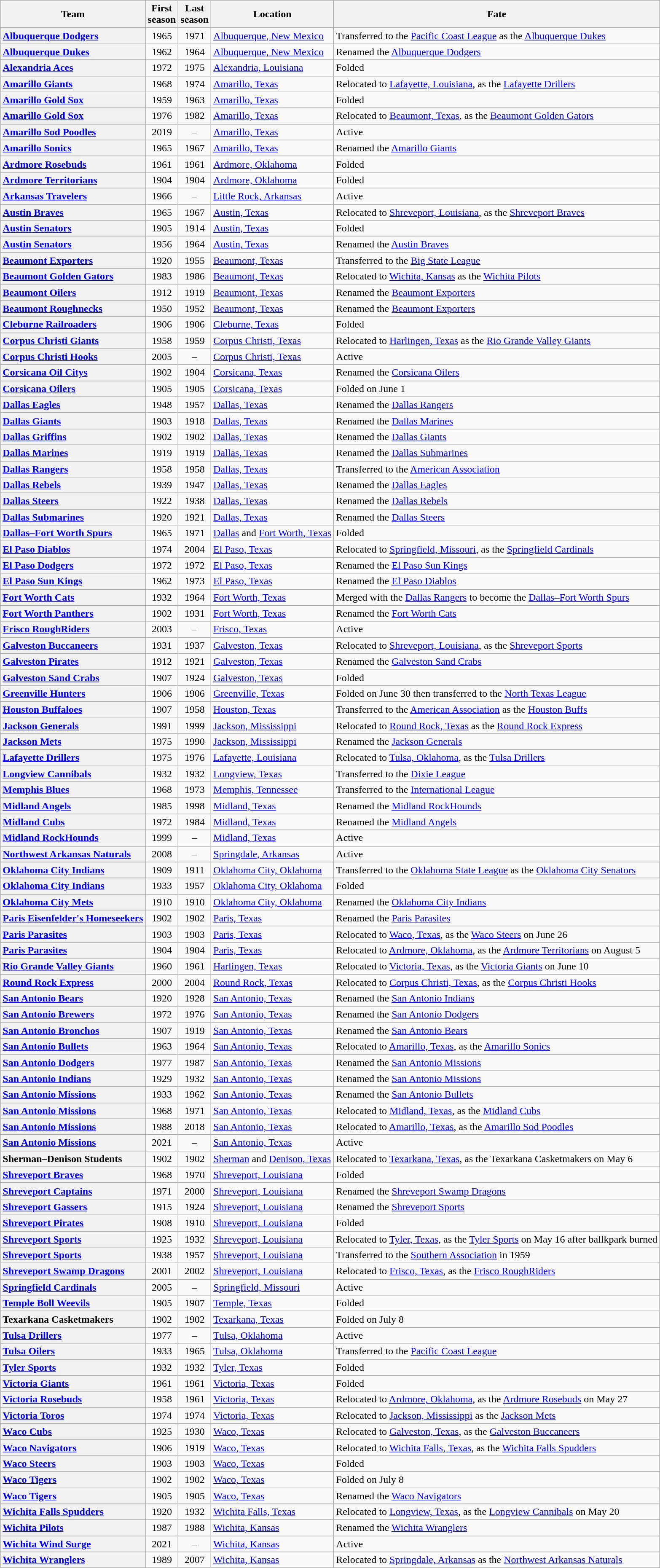<table class="wikitable sortable plainrowheaders" style="text-align:left">
<tr>
<th scope="col">Team</th>
<th scope="col">First<br>season</th>
<th scope="col">Last<br>season</th>
<th scope="col">Location</th>
<th scope="col">Fate</th>
</tr>
<tr>
<th scope="row" style="text-align:left"><a href='#'>Albuquerque Dodgers</a></th>
<td style="text-align:center">1965</td>
<td style="text-align:center">1971</td>
<td><a href='#'>Albuquerque, New Mexico</a></td>
<td>Transferred to the <a href='#'>Pacific Coast League</a> as the <a href='#'>Albuquerque Dukes</a></td>
</tr>
<tr>
<th scope="row" style="text-align:left"><a href='#'>Albuquerque Dukes</a></th>
<td style="text-align:center">1962</td>
<td style="text-align:center">1964</td>
<td><a href='#'>Albuquerque, New Mexico</a></td>
<td>Renamed the <a href='#'>Albuquerque Dodgers</a></td>
</tr>
<tr>
<th scope="row" style="text-align:left"><a href='#'>Alexandria Aces</a></th>
<td style="text-align:center">1972</td>
<td style="text-align:center">1975</td>
<td><a href='#'>Alexandria, Louisiana</a></td>
<td>Folded</td>
</tr>
<tr>
<th scope="row" style="text-align:left"><a href='#'>Amarillo Giants</a></th>
<td style="text-align:center">1968</td>
<td style="text-align:center">1974</td>
<td><a href='#'>Amarillo, Texas</a></td>
<td>Relocated to <a href='#'>Lafayette, Louisiana</a>, as the <a href='#'>Lafayette Drillers</a></td>
</tr>
<tr>
<th scope="row" style="text-align:left"><a href='#'>Amarillo Gold Sox</a> </th>
<td style="text-align:center">1959</td>
<td style="text-align:center">1963</td>
<td><a href='#'>Amarillo, Texas</a></td>
<td>Folded</td>
</tr>
<tr>
<th scope="row" style="text-align:left"><a href='#'>Amarillo Gold Sox</a> </th>
<td style="text-align:center">1976</td>
<td style="text-align:center">1982</td>
<td><a href='#'>Amarillo, Texas</a></td>
<td>Relocated to <a href='#'>Beaumont, Texas</a>, as the <a href='#'>Beaumont Golden Gators</a></td>
</tr>
<tr>
<th scope="row" style="text-align:left"><a href='#'>Amarillo Sod Poodles</a></th>
<td style="text-align:center">2019</td>
<td style="text-align:center">–</td>
<td><a href='#'>Amarillo, Texas</a></td>
<td>Active</td>
</tr>
<tr>
<th scope="row" style="text-align:left"><a href='#'>Amarillo Sonics</a></th>
<td style="text-align:center">1965</td>
<td style="text-align:center">1967</td>
<td><a href='#'>Amarillo, Texas</a></td>
<td>Renamed the <a href='#'>Amarillo Giants</a></td>
</tr>
<tr>
<th scope="row" style="text-align:left"><a href='#'>Ardmore Rosebuds</a></th>
<td style="text-align:center">1961</td>
<td style="text-align:center">1961</td>
<td><a href='#'>Ardmore, Oklahoma</a></td>
<td>Folded</td>
</tr>
<tr>
<th scope="row" style="text-align:left"><a href='#'>Ardmore Territorians</a></th>
<td style="text-align:center">1904</td>
<td style="text-align:center">1904</td>
<td><a href='#'>Ardmore, Oklahoma</a></td>
<td>Folded</td>
</tr>
<tr>
<th scope="row" style="text-align:left"><a href='#'>Arkansas Travelers</a></th>
<td style="text-align:center">1966</td>
<td style="text-align:center">–</td>
<td><a href='#'>Little Rock, Arkansas</a></td>
<td>Active</td>
</tr>
<tr>
<th scope="row" style="text-align:left"><a href='#'>Austin Braves</a></th>
<td style="text-align:center">1965</td>
<td style="text-align:center">1967</td>
<td><a href='#'>Austin, Texas</a></td>
<td>Relocated to <a href='#'>Shreveport, Louisiana</a>, as the <a href='#'>Shreveport Braves</a></td>
</tr>
<tr>
<th scope="row" style="text-align:left"><a href='#'>Austin Senators</a> </th>
<td style="text-align:center">1905</td>
<td style="text-align:center">1914</td>
<td><a href='#'>Austin, Texas</a></td>
<td>Folded</td>
</tr>
<tr>
<th scope="row" style="text-align:left"><a href='#'>Austin Senators</a> </th>
<td style="text-align:center">1956</td>
<td style="text-align:center">1964</td>
<td><a href='#'>Austin, Texas</a></td>
<td>Renamed the <a href='#'>Austin Braves</a></td>
</tr>
<tr>
<th scope="row" style="text-align:left"><a href='#'>Beaumont Exporters</a></th>
<td style="text-align:center">1920</td>
<td style="text-align:center">1955</td>
<td><a href='#'>Beaumont, Texas</a></td>
<td>Transferred to the <a href='#'>Big State League</a></td>
</tr>
<tr>
<th scope="row" style="text-align:left"><a href='#'>Beaumont Golden Gators</a></th>
<td style="text-align:center">1983</td>
<td style="text-align:center">1986</td>
<td><a href='#'>Beaumont, Texas</a></td>
<td>Relocated to <a href='#'>Wichita, Kansas</a> as the <a href='#'>Wichita Pilots</a></td>
</tr>
<tr>
<th scope="row" style="text-align:left"><a href='#'>Beaumont Oilers</a></th>
<td style="text-align:center">1912</td>
<td style="text-align:center">1919</td>
<td><a href='#'>Beaumont, Texas</a></td>
<td>Renamed the <a href='#'>Beaumont Exporters</a></td>
</tr>
<tr>
<th scope="row" style="text-align:left"><a href='#'>Beaumont Roughnecks</a></th>
<td style="text-align:center">1950</td>
<td style="text-align:center">1952</td>
<td><a href='#'>Beaumont, Texas</a></td>
<td>Renamed the <a href='#'>Beaumont Exporters</a></td>
</tr>
<tr>
<th scope="row" style="text-align:left"><a href='#'>Cleburne Railroaders</a></th>
<td style="text-align:center">1906</td>
<td style="text-align:center">1906</td>
<td><a href='#'>Cleburne, Texas</a></td>
<td>Folded</td>
</tr>
<tr>
<th scope="row" style="text-align:left"><a href='#'>Corpus Christi Giants</a></th>
<td style="text-align:center">1958</td>
<td style="text-align:center">1959</td>
<td><a href='#'>Corpus Christi, Texas</a></td>
<td>Relocated to <a href='#'>Harlingen, Texas</a> as the <a href='#'>Rio Grande Valley Giants</a></td>
</tr>
<tr>
<th scope="row" style="text-align:left"><a href='#'>Corpus Christi Hooks</a></th>
<td style="text-align:center">2005</td>
<td style="text-align:center">–</td>
<td><a href='#'>Corpus Christi, Texas</a></td>
<td>Active</td>
</tr>
<tr>
<th scope="row" style="text-align:left"><a href='#'>Corsicana Oil Citys</a></th>
<td style="text-align:center">1902</td>
<td style="text-align:center">1904</td>
<td><a href='#'>Corsicana, Texas</a></td>
<td>Renamed the <a href='#'>Corsicana Oilers</a></td>
</tr>
<tr>
<th scope="row" style="text-align:left"><a href='#'>Corsicana Oilers</a></th>
<td style="text-align:center">1905</td>
<td style="text-align:center">1905</td>
<td><a href='#'>Corsicana, Texas</a></td>
<td>Folded on June 1</td>
</tr>
<tr>
<th scope="row" style="text-align:left"><a href='#'>Dallas Eagles</a></th>
<td style="text-align:center">1948</td>
<td style="text-align:center">1957</td>
<td><a href='#'>Dallas, Texas</a></td>
<td>Renamed the <a href='#'>Dallas Rangers</a></td>
</tr>
<tr>
<th scope="row" style="text-align:left"><a href='#'>Dallas Giants</a></th>
<td style="text-align:center">1903</td>
<td style="text-align:center">1918</td>
<td><a href='#'>Dallas, Texas</a></td>
<td>Renamed the <a href='#'>Dallas Marines</a></td>
</tr>
<tr>
<th scope="row" style="text-align:left"><a href='#'>Dallas Griffins</a></th>
<td style="text-align:center">1902</td>
<td style="text-align:center">1902</td>
<td><a href='#'>Dallas, Texas</a></td>
<td>Renamed the <a href='#'>Dallas Giants</a></td>
</tr>
<tr>
<th scope="row" style="text-align:left"><a href='#'>Dallas Marines</a></th>
<td style="text-align:center">1919</td>
<td style="text-align:center">1919</td>
<td><a href='#'>Dallas, Texas</a></td>
<td>Renamed the <a href='#'>Dallas Submarines</a></td>
</tr>
<tr>
<th scope="row" style="text-align:left"><a href='#'>Dallas Rangers</a></th>
<td style="text-align:center">1958</td>
<td style="text-align:center">1958</td>
<td><a href='#'>Dallas, Texas</a></td>
<td>Transferred to the <a href='#'>American Association</a></td>
</tr>
<tr>
<th scope="row" style="text-align:left"><a href='#'>Dallas Rebels</a></th>
<td style="text-align:center">1939</td>
<td style="text-align:center">1947</td>
<td><a href='#'>Dallas, Texas</a></td>
<td>Renamed the <a href='#'>Dallas Eagles</a></td>
</tr>
<tr>
<th scope="row" style="text-align:left"><a href='#'>Dallas Steers</a></th>
<td style="text-align:center">1922</td>
<td style="text-align:center">1938</td>
<td><a href='#'>Dallas, Texas</a></td>
<td>Renamed the <a href='#'>Dallas Rebels</a></td>
</tr>
<tr>
<th scope="row" style="text-align:left"><a href='#'>Dallas Submarines</a></th>
<td style="text-align:center">1920</td>
<td style="text-align:center">1921</td>
<td><a href='#'>Dallas, Texas</a></td>
<td>Renamed the <a href='#'>Dallas Steers</a></td>
</tr>
<tr>
<th scope="row" style="text-align:left"><a href='#'>Dallas–Fort Worth Spurs</a></th>
<td style="text-align:center">1965</td>
<td style="text-align:center">1971</td>
<td><a href='#'>Dallas</a> and <a href='#'>Fort Worth, Texas</a></td>
<td>Folded</td>
</tr>
<tr>
<th scope="row" style="text-align:left"><a href='#'>El Paso Diablos</a></th>
<td style="text-align:center">1974</td>
<td style="text-align:center">2004</td>
<td><a href='#'>El Paso, Texas</a></td>
<td>Relocated to <a href='#'>Springfield, Missouri</a>, as the <a href='#'>Springfield Cardinals</a></td>
</tr>
<tr>
<th scope="row" style="text-align:left"><a href='#'>El Paso Dodgers</a></th>
<td style="text-align:center">1972</td>
<td style="text-align:center">1972</td>
<td><a href='#'>El Paso, Texas</a></td>
<td>Renamed the <a href='#'>El Paso Sun Kings</a></td>
</tr>
<tr>
<th scope="row" style="text-align:left"><a href='#'>El Paso Sun Kings</a></th>
<td style="text-align:center">1962</td>
<td style="text-align:center">1973</td>
<td><a href='#'>El Paso, Texas</a></td>
<td>Renamed the <a href='#'>El Paso Diablos</a></td>
</tr>
<tr>
<th scope="row" style="text-align:left"><a href='#'>Fort Worth Cats</a></th>
<td style="text-align:center">1932</td>
<td style="text-align:center">1964</td>
<td><a href='#'>Fort Worth, Texas</a></td>
<td>Merged with the <a href='#'>Dallas Rangers</a> to become the <a href='#'>Dallas–Fort Worth Spurs</a></td>
</tr>
<tr>
<th scope="row" style="text-align:left"><a href='#'>Fort Worth Panthers</a></th>
<td style="text-align:center">1902</td>
<td style="text-align:center">1931</td>
<td><a href='#'>Fort Worth, Texas</a></td>
<td>Renamed the <a href='#'>Fort Worth Cats</a></td>
</tr>
<tr>
<th scope="row" style="text-align:left"><a href='#'>Frisco RoughRiders</a></th>
<td style="text-align:center">2003</td>
<td style="text-align:center">–</td>
<td><a href='#'>Frisco, Texas</a></td>
<td>Active</td>
</tr>
<tr>
<th scope="row" style="text-align:left"><a href='#'>Galveston Buccaneers</a></th>
<td style="text-align:center">1931</td>
<td style="text-align:center">1937</td>
<td><a href='#'>Galveston, Texas</a></td>
<td>Relocated to <a href='#'>Shreveport, Louisiana</a>, as the <a href='#'>Shreveport Sports</a> </td>
</tr>
<tr>
<th scope="row" style="text-align:left"><a href='#'>Galveston Pirates</a></th>
<td style="text-align:center">1912</td>
<td style="text-align:center">1921</td>
<td><a href='#'>Galveston, Texas</a></td>
<td>Renamed the <a href='#'>Galveston Sand Crabs</a></td>
</tr>
<tr>
<th scope="row" style="text-align:left"><a href='#'>Galveston Sand Crabs</a></th>
<td style="text-align:center">1907</td>
<td style="text-align:center">1924</td>
<td><a href='#'>Galveston, Texas</a></td>
<td>Folded</td>
</tr>
<tr>
<th scope="row" style="text-align:left"><a href='#'>Greenville Hunters</a></th>
<td style="text-align:center">1906</td>
<td style="text-align:center">1906</td>
<td><a href='#'>Greenville, Texas</a></td>
<td>Folded on June 30 then transferred to the <a href='#'>North Texas League</a></td>
</tr>
<tr>
<th scope="row" style="text-align:left"><a href='#'>Houston Buffaloes</a></th>
<td style="text-align:center">1907</td>
<td style="text-align:center">1958</td>
<td><a href='#'>Houston, Texas</a></td>
<td>Transferred to the <a href='#'>American Association</a> as the <a href='#'>Houston Buffs</a></td>
</tr>
<tr>
<th scope="row" style="text-align:left"><a href='#'>Jackson Generals</a></th>
<td style="text-align:center">1991</td>
<td style="text-align:center">1999</td>
<td><a href='#'>Jackson, Mississippi</a></td>
<td>Relocated to <a href='#'>Round Rock, Texas</a> as the <a href='#'>Round Rock Express</a></td>
</tr>
<tr>
<th scope="row" style="text-align:left"><a href='#'>Jackson Mets</a></th>
<td style="text-align:center">1975</td>
<td style="text-align:center">1990</td>
<td><a href='#'>Jackson, Mississippi</a></td>
<td>Renamed the <a href='#'>Jackson Generals</a></td>
</tr>
<tr>
<th scope="row" style="text-align:left"><a href='#'>Lafayette Drillers</a></th>
<td style="text-align:center">1975</td>
<td style="text-align:center">1976</td>
<td><a href='#'>Lafayette, Louisiana</a></td>
<td>Relocated to <a href='#'>Tulsa, Oklahoma</a>, as the <a href='#'>Tulsa Drillers</a></td>
</tr>
<tr>
<th scope="row" style="text-align:left"><a href='#'>Longview Cannibals</a></th>
<td style="text-align:center">1932</td>
<td style="text-align:center">1932</td>
<td><a href='#'>Longview, Texas</a></td>
<td>Transferred to the <a href='#'>Dixie League</a></td>
</tr>
<tr>
<th scope="row" style="text-align:left"><a href='#'>Memphis Blues</a></th>
<td style="text-align:center">1968</td>
<td style="text-align:center">1973</td>
<td><a href='#'>Memphis, Tennessee</a></td>
<td>Transferred to the <a href='#'>International League</a></td>
</tr>
<tr>
<th scope="row" style="text-align:left"><a href='#'>Midland Angels</a></th>
<td style="text-align:center">1985</td>
<td style="text-align:center">1998</td>
<td><a href='#'>Midland, Texas</a></td>
<td>Renamed the <a href='#'>Midland RockHounds</a></td>
</tr>
<tr>
<th scope="row" style="text-align:left"><a href='#'>Midland Cubs</a></th>
<td style="text-align:center">1972</td>
<td style="text-align:center">1984</td>
<td><a href='#'>Midland, Texas</a></td>
<td>Renamed the <a href='#'>Midland Angels</a></td>
</tr>
<tr>
<th scope="row" style="text-align:left"><a href='#'>Midland RockHounds</a></th>
<td style="text-align:center">1999</td>
<td style="text-align:center">–</td>
<td><a href='#'>Midland, Texas</a></td>
<td>Active</td>
</tr>
<tr>
<th scope="row" style="text-align:left"><a href='#'>Northwest Arkansas Naturals</a></th>
<td style="text-align:center">2008</td>
<td style="text-align:center">–</td>
<td><a href='#'>Springdale, Arkansas</a></td>
<td>Active</td>
</tr>
<tr>
<th scope="row" style="text-align:left"><a href='#'>Oklahoma City Indians</a> </th>
<td style="text-align:center">1909</td>
<td style="text-align:center">1911</td>
<td><a href='#'>Oklahoma City, Oklahoma</a></td>
<td>Transferred to the <a href='#'>Oklahoma State League</a> as the <a href='#'>Oklahoma City Senators</a></td>
</tr>
<tr>
<th scope="row" style="text-align:left"><a href='#'>Oklahoma City Indians</a> </th>
<td style="text-align:center">1933</td>
<td style="text-align:center">1957</td>
<td><a href='#'>Oklahoma City, Oklahoma</a></td>
<td>Folded</td>
</tr>
<tr>
<th scope="row" style="text-align:left"><a href='#'>Oklahoma City Mets</a></th>
<td style="text-align:center">1910</td>
<td style="text-align:center">1910</td>
<td><a href='#'>Oklahoma City, Oklahoma</a></td>
<td>Renamed the <a href='#'>Oklahoma City Indians</a> </td>
</tr>
<tr>
<th scope="row" style="text-align:left"><a href='#'>Paris Eisenfelder's Homeseekers</a></th>
<td style="text-align:center">1902</td>
<td style="text-align:center">1902</td>
<td><a href='#'>Paris, Texas</a></td>
<td>Renamed the <a href='#'>Paris Parasites</a></td>
</tr>
<tr>
<th scope="row" style="text-align:left"><a href='#'>Paris Parasites</a> </th>
<td style="text-align:center">1903</td>
<td style="text-align:center">1903</td>
<td><a href='#'>Paris, Texas</a></td>
<td>Relocated to <a href='#'>Waco, Texas</a>, as the <a href='#'>Waco Steers</a> on June 26</td>
</tr>
<tr>
<th scope="row" style="text-align:left"><a href='#'>Paris Parasites</a> </th>
<td style="text-align:center">1904</td>
<td style="text-align:center">1904</td>
<td><a href='#'>Paris, Texas</a></td>
<td>Relocated to <a href='#'>Ardmore, Oklahoma</a>, as the <a href='#'>Ardmore Territorians</a> on August 5</td>
</tr>
<tr>
<th scope="row" style="text-align:left"><a href='#'>Rio Grande Valley Giants</a></th>
<td style="text-align:center">1960</td>
<td style="text-align:center">1961</td>
<td><a href='#'>Harlingen, Texas</a></td>
<td>Relocated to <a href='#'>Victoria, Texas</a>, as the <a href='#'>Victoria Giants</a> on June 10</td>
</tr>
<tr>
<th scope="row" style="text-align:left"><a href='#'>Round Rock Express</a></th>
<td style="text-align:center">2000</td>
<td style="text-align:center">2004</td>
<td><a href='#'>Round Rock, Texas</a></td>
<td>Relocated to <a href='#'>Corpus Christi, Texas</a>, as the <a href='#'>Corpus Christi Hooks</a></td>
</tr>
<tr>
<th scope="row" style="text-align:left"><a href='#'>San Antonio Bears</a></th>
<td style="text-align:center">1920</td>
<td style="text-align:center">1928</td>
<td><a href='#'>San Antonio, Texas</a></td>
<td>Renamed the <a href='#'>San Antonio Indians</a></td>
</tr>
<tr>
<th scope="row" style="text-align:left"><a href='#'>San Antonio Brewers</a></th>
<td style="text-align:center">1972</td>
<td style="text-align:center">1976</td>
<td><a href='#'>San Antonio, Texas</a></td>
<td>Renamed the <a href='#'>San Antonio Dodgers</a></td>
</tr>
<tr>
<th scope="row" style="text-align:left"><a href='#'>San Antonio Bronchos</a></th>
<td style="text-align:center">1907</td>
<td style="text-align:center">1919</td>
<td><a href='#'>San Antonio, Texas</a></td>
<td>Renamed the <a href='#'>San Antonio Bears</a></td>
</tr>
<tr>
<th scope="row" style="text-align:left"><a href='#'>San Antonio Bullets</a></th>
<td style="text-align:center">1963</td>
<td style="text-align:center">1964</td>
<td><a href='#'>San Antonio, Texas</a></td>
<td>Relocated to <a href='#'>Amarillo, Texas</a>, as the <a href='#'>Amarillo Sonics</a></td>
</tr>
<tr>
<th scope="row" style="text-align:left"><a href='#'>San Antonio Dodgers</a></th>
<td style="text-align:center">1977</td>
<td style="text-align:center">1987</td>
<td><a href='#'>San Antonio, Texas</a></td>
<td>Renamed the <a href='#'>San Antonio Missions</a> </td>
</tr>
<tr>
<th scope="row" style="text-align:left"><a href='#'>San Antonio Indians</a></th>
<td style="text-align:center">1929</td>
<td style="text-align:center">1932</td>
<td><a href='#'>San Antonio, Texas</a></td>
<td>Renamed the <a href='#'>San Antonio Missions</a> </td>
</tr>
<tr>
<th scope="row" style="text-align:left"><a href='#'>San Antonio Missions</a> </th>
<td style="text-align:center">1933</td>
<td style="text-align:center">1962</td>
<td><a href='#'>San Antonio, Texas</a></td>
<td>Renamed the <a href='#'>San Antonio Bullets</a></td>
</tr>
<tr>
<th scope="row" style="text-align:left"><a href='#'>San Antonio Missions</a> </th>
<td style="text-align:center">1968</td>
<td style="text-align:center">1971</td>
<td><a href='#'>San Antonio, Texas</a></td>
<td>Relocated to <a href='#'>Midland, Texas</a>, as the <a href='#'>Midland Cubs</a></td>
</tr>
<tr>
<th scope="row" style="text-align:left"><a href='#'>San Antonio Missions</a> </th>
<td style="text-align:center">1988</td>
<td style="text-align:center">2018</td>
<td><a href='#'>San Antonio, Texas</a></td>
<td>Relocated to <a href='#'>Amarillo, Texas</a>, as the <a href='#'>Amarillo Sod Poodles</a></td>
</tr>
<tr>
<th scope="row" style="text-align:left"><a href='#'>San Antonio Missions</a> </th>
<td style="text-align:center">2021</td>
<td style="text-align:center">–</td>
<td><a href='#'>San Antonio, Texas</a></td>
<td>Active</td>
</tr>
<tr>
<th scope="row" style="text-align:left">Sherman–Denison Students</th>
<td style="text-align:center">1902</td>
<td style="text-align:center">1902</td>
<td><a href='#'>Sherman</a> and <a href='#'>Denison, Texas</a></td>
<td>Relocated to <a href='#'>Texarkana, Texas</a>, as the Texarkana Casketmakers on May 6</td>
</tr>
<tr>
<th scope="row" style="text-align:left"><a href='#'>Shreveport Braves</a></th>
<td style="text-align:center">1968</td>
<td style="text-align:center">1970</td>
<td><a href='#'>Shreveport, Louisiana</a></td>
<td>Folded</td>
</tr>
<tr>
<th scope="row" style="text-align:left"><a href='#'>Shreveport Captains</a></th>
<td style="text-align:center">1971</td>
<td style="text-align:center">2000</td>
<td><a href='#'>Shreveport, Louisiana</a></td>
<td>Renamed the <a href='#'>Shreveport Swamp Dragons</a></td>
</tr>
<tr>
<th scope="row" style="text-align:left"><a href='#'>Shreveport Gassers</a></th>
<td style="text-align:center">1915</td>
<td style="text-align:center">1924</td>
<td><a href='#'>Shreveport, Louisiana</a></td>
<td>Renamed the <a href='#'>Shreveport Sports</a></td>
</tr>
<tr>
<th scope="row" style="text-align:left"><a href='#'>Shreveport Pirates</a></th>
<td style="text-align:center">1908</td>
<td style="text-align:center">1910</td>
<td><a href='#'>Shreveport, Louisiana</a></td>
<td>Folded</td>
</tr>
<tr>
<th scope="row" style="text-align:left"><a href='#'>Shreveport Sports</a> </th>
<td style="text-align:center">1925</td>
<td style="text-align:center">1932</td>
<td><a href='#'>Shreveport, Louisiana</a></td>
<td>Relocated to <a href='#'>Tyler, Texas</a>, as the <a href='#'>Tyler Sports</a> on May 16 after ballkpark burned</td>
</tr>
<tr>
<th scope="row" style="text-align:left"><a href='#'>Shreveport Sports</a> </th>
<td style="text-align:center">1938</td>
<td style="text-align:center">1957</td>
<td><a href='#'>Shreveport, Louisiana</a></td>
<td>Transferred to the <a href='#'>Southern Association</a> in 1959</td>
</tr>
<tr>
<th scope="row" style="text-align:left"><a href='#'>Shreveport Swamp Dragons</a></th>
<td style="text-align:center">2001</td>
<td style="text-align:center">2002</td>
<td><a href='#'>Shreveport, Louisiana</a></td>
<td>Relocated to <a href='#'>Frisco, Texas</a>, as the <a href='#'>Frisco RoughRiders</a></td>
</tr>
<tr>
<th scope="row" style="text-align:left"><a href='#'>Springfield Cardinals</a></th>
<td style="text-align:center">2005</td>
<td style="text-align:center">–</td>
<td><a href='#'>Springfield, Missouri</a></td>
<td>Active</td>
</tr>
<tr>
<th scope="row" style="text-align:left"><a href='#'>Temple Boll Weevils</a></th>
<td style="text-align:center">1905</td>
<td style="text-align:center">1907</td>
<td><a href='#'>Temple, Texas</a></td>
<td>Folded</td>
</tr>
<tr>
<th scope="row" style="text-align:left">Texarkana Casketmakers</th>
<td style="text-align:center">1902</td>
<td style="text-align:center">1902</td>
<td><a href='#'>Texarkana, Texas</a></td>
<td>Folded on July 8</td>
</tr>
<tr>
<th scope="row" style="text-align:left"><a href='#'>Tulsa Drillers</a></th>
<td style="text-align:center">1977</td>
<td style="text-align:center">–</td>
<td><a href='#'>Tulsa, Oklahoma</a></td>
<td>Active</td>
</tr>
<tr>
<th scope="row" style="text-align:left"><a href='#'>Tulsa Oilers</a></th>
<td style="text-align:center">1933</td>
<td style="text-align:center">1965</td>
<td><a href='#'>Tulsa, Oklahoma</a></td>
<td>Transferred to the <a href='#'>Pacific Coast League</a></td>
</tr>
<tr>
<th scope="row" style="text-align:left"><a href='#'>Tyler Sports</a></th>
<td style="text-align:center">1932</td>
<td style="text-align:center">1932</td>
<td><a href='#'>Tyler, Texas</a></td>
<td>Folded</td>
</tr>
<tr>
<th scope="row" style="text-align:left"><a href='#'>Victoria Giants</a></th>
<td style="text-align:center">1961</td>
<td style="text-align:center">1961</td>
<td><a href='#'>Victoria, Texas</a></td>
<td>Folded</td>
</tr>
<tr>
<th scope="row" style="text-align:left"><a href='#'>Victoria Rosebuds</a></th>
<td style="text-align:center">1958</td>
<td style="text-align:center">1961</td>
<td><a href='#'>Victoria, Texas</a></td>
<td>Relocated to <a href='#'>Ardmore, Oklahoma</a>, as the <a href='#'>Ardmore Rosebuds</a> on May 27</td>
</tr>
<tr>
<th scope="row" style="text-align:left"><a href='#'>Victoria Toros</a></th>
<td style="text-align:center">1974</td>
<td style="text-align:center">1974</td>
<td><a href='#'>Victoria, Texas</a></td>
<td>Relocated to <a href='#'>Jackson, Mississippi</a> as the <a href='#'>Jackson Mets</a></td>
</tr>
<tr>
<th scope="row" style="text-align:left"><a href='#'>Waco Cubs</a></th>
<td style="text-align:center">1925</td>
<td style="text-align:center">1930</td>
<td><a href='#'>Waco, Texas</a></td>
<td>Relocated to <a href='#'>Galveston, Texas</a>, as the <a href='#'>Galveston Buccaneers</a></td>
</tr>
<tr>
<th scope="row" style="text-align:left"><a href='#'>Waco Navigators</a></th>
<td style="text-align:center">1906</td>
<td style="text-align:center">1919</td>
<td><a href='#'>Waco, Texas</a></td>
<td>Relocated to <a href='#'>Wichita Falls, Texas</a>, as the <a href='#'>Wichita Falls Spudders</a></td>
</tr>
<tr>
<th scope="row" style="text-align:left"><a href='#'>Waco Steers</a></th>
<td style="text-align:center">1903</td>
<td style="text-align:center">1903</td>
<td><a href='#'>Waco, Texas</a></td>
<td>Folded</td>
</tr>
<tr>
<th scope="row" style="text-align:left"><a href='#'>Waco Tigers</a> </th>
<td style="text-align:center">1902</td>
<td style="text-align:center">1902</td>
<td><a href='#'>Waco, Texas</a></td>
<td>Folded on July 8</td>
</tr>
<tr>
<th scope="row" style="text-align:left"><a href='#'>Waco Tigers</a> </th>
<td style="text-align:center">1905</td>
<td style="text-align:center">1905</td>
<td><a href='#'>Waco, Texas</a></td>
<td>Renamed the <a href='#'>Waco Navigators</a></td>
</tr>
<tr>
<th scope="row" style="text-align:left"><a href='#'>Wichita Falls Spudders</a></th>
<td style="text-align:center">1920</td>
<td style="text-align:center">1932</td>
<td><a href='#'>Wichita Falls, Texas</a></td>
<td>Relocated to <a href='#'>Longview, Texas</a>, as the <a href='#'>Longview Cannibals</a> on May 20</td>
</tr>
<tr>
<th scope="row" style="text-align:left"><a href='#'>Wichita Pilots</a></th>
<td style="text-align:center">1987</td>
<td style="text-align:center">1988</td>
<td><a href='#'>Wichita, Kansas</a></td>
<td>Renamed the <a href='#'>Wichita Wranglers</a></td>
</tr>
<tr>
<th scope="row" style="text-align:left"><a href='#'>Wichita Wind Surge</a></th>
<td style="text-align:center">2021</td>
<td style="text-align:center">–</td>
<td><a href='#'>Wichita, Kansas</a></td>
<td>Active</td>
</tr>
<tr>
<th scope="row" style="text-align:left"><a href='#'>Wichita Wranglers</a></th>
<td style="text-align:center">1989</td>
<td style="text-align:center">2007</td>
<td><a href='#'>Wichita, Kansas</a></td>
<td>Relocated to <a href='#'>Springdale, Arkansas</a> as the <a href='#'>Northwest Arkansas Naturals</a></td>
</tr>
</table>
